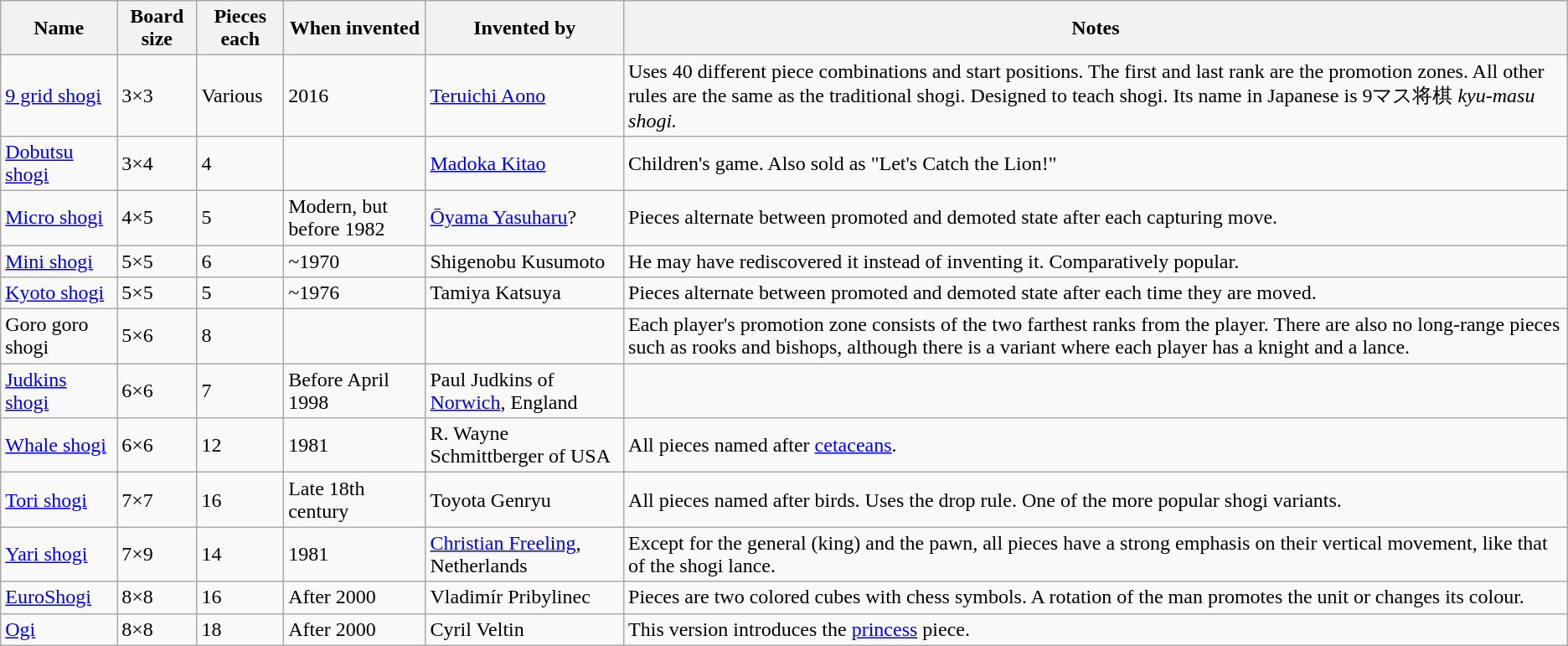<table class="wikitable">
<tr>
<th>Name</th>
<th>Board size</th>
<th>Pieces each</th>
<th>When invented</th>
<th>Invented by</th>
<th>Notes</th>
</tr>
<tr>
<td><a href='#'>9 grid shogi</a></td>
<td>3×3</td>
<td>Various</td>
<td>2016</td>
<td><a href='#'>Teruichi Aono</a></td>
<td>Uses 40 different piece combinations and start positions. The first and last rank are the promotion zones. All other rules are the same as the traditional shogi. Designed to teach shogi. Its name in Japanese is 9マス将棋 <em>kyu-masu shogi.</em></td>
</tr>
<tr>
<td><a href='#'>Dobutsu shogi</a></td>
<td>3×4</td>
<td>4</td>
<td></td>
<td><a href='#'>Madoka Kitao</a></td>
<td>Children's game. Also sold as "Let's Catch the Lion!"</td>
</tr>
<tr>
<td><a href='#'>Micro shogi</a></td>
<td>4×5</td>
<td>5</td>
<td>Modern, but before 1982</td>
<td><a href='#'>Ōyama Yasuharu</a>?</td>
<td>Pieces alternate between promoted and demoted state after each capturing move.</td>
</tr>
<tr>
<td><a href='#'>Mini shogi</a></td>
<td>5×5</td>
<td>6</td>
<td>~1970</td>
<td>Shigenobu Kusumoto</td>
<td>He may have rediscovered it instead of inventing it. Comparatively popular.</td>
</tr>
<tr>
<td><a href='#'>Kyoto shogi</a></td>
<td>5×5</td>
<td>5</td>
<td>~1976</td>
<td>Tamiya Katsuya</td>
<td>Pieces alternate between promoted and demoted state after each time they are moved.</td>
</tr>
<tr>
<td>Goro goro shogi</td>
<td>5×6</td>
<td>8</td>
<td></td>
<td></td>
<td>Each player's promotion zone consists of the two farthest ranks from the player. There are also no long-range pieces such as rooks and bishops, although there is a variant where each player has a knight and a lance.</td>
</tr>
<tr>
<td><a href='#'>Judkins shogi</a></td>
<td>6×6</td>
<td>7</td>
<td>Before April 1998</td>
<td>Paul Judkins of <a href='#'>Norwich</a>, England</td>
<td></td>
</tr>
<tr>
<td><a href='#'>Whale shogi</a></td>
<td>6×6</td>
<td>12</td>
<td>1981</td>
<td>R. Wayne Schmittberger of USA</td>
<td>All pieces named after <a href='#'>cetaceans</a>.</td>
</tr>
<tr>
<td><a href='#'>Tori shogi</a></td>
<td>7×7</td>
<td>16</td>
<td>Late 18th century</td>
<td>Toyota Genryu</td>
<td>All pieces named after birds. Uses the drop rule. One of the more popular shogi variants.</td>
</tr>
<tr>
<td><a href='#'>Yari shogi</a></td>
<td>7×9</td>
<td>14</td>
<td>1981</td>
<td><a href='#'>Christian Freeling</a>, Netherlands</td>
<td>Except for the general (king) and the pawn, all pieces have a strong emphasis on their vertical movement, like that of the shogi lance.</td>
</tr>
<tr>
<td><a href='#'>EuroShogi</a></td>
<td>8×8</td>
<td>16</td>
<td>After 2000</td>
<td>Vladimír Pribylinec</td>
<td>Pieces are two colored cubes with chess symbols. A rotation of the man promotes the unit or changes its colour.</td>
</tr>
<tr>
<td><a href='#'>Ogi</a></td>
<td>8×8</td>
<td>18</td>
<td>After 2000</td>
<td>Cyril Veltin</td>
<td>This version introduces the <a href='#'>princess</a> piece.</td>
</tr>
</table>
